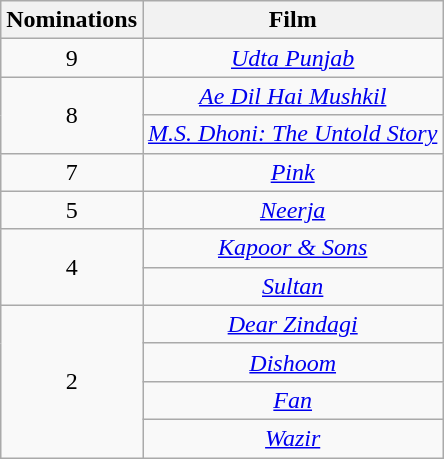<table class="wikitable plainrowheaders" style="text-align:center;">
<tr>
<th scope="col" style="width:55px;">Nominations</th>
<th scope="col" style="text-align:center;">Film</th>
</tr>
<tr>
<td scope="row" style="text-align:center">9</td>
<td><em><a href='#'>Udta Punjab</a></em></td>
</tr>
<tr>
<td rowspan="2" scope="row" style="text-align:center">8</td>
<td><em><a href='#'>Ae Dil Hai Mushkil</a></em></td>
</tr>
<tr>
<td><em><a href='#'>M.S. Dhoni: The Untold Story</a></em></td>
</tr>
<tr>
<td scope="row" style="text-align:center;">7</td>
<td><a href='#'><em>Pink</em></a></td>
</tr>
<tr>
<td>5</td>
<td><em><a href='#'>Neerja</a></em></td>
</tr>
<tr>
<td rowspan="2">4</td>
<td><em><a href='#'>Kapoor & Sons</a></em></td>
</tr>
<tr>
<td><a href='#'><em>Sultan</em></a></td>
</tr>
<tr>
<td rowspan="4" scope="row" style="text-align:center;">2</td>
<td><em><a href='#'>Dear Zindagi</a></em></td>
</tr>
<tr>
<td><em><a href='#'>Dishoom</a></em></td>
</tr>
<tr>
<td><a href='#'><em>Fan</em></a></td>
</tr>
<tr>
<td><a href='#'><em>Wazir</em></a></td>
</tr>
</table>
